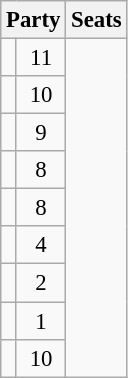<table class="wikitable" style="font-size: 95%;">
<tr>
<th colspan=2>Party</th>
<th>Seats</th>
</tr>
<tr>
<td></td>
<td align="center">11</td>
</tr>
<tr>
<td></td>
<td align="center">10</td>
</tr>
<tr>
<td></td>
<td align="center">9</td>
</tr>
<tr>
<td></td>
<td align="center">8</td>
</tr>
<tr>
<td></td>
<td align="center">8</td>
</tr>
<tr>
<td></td>
<td align="center">4</td>
</tr>
<tr>
<td></td>
<td align="center">2</td>
</tr>
<tr>
<td></td>
<td align="center">1</td>
</tr>
<tr>
<td></td>
<td align="center">10</td>
</tr>
</table>
